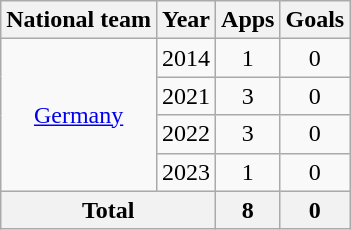<table class="wikitable" style="text-align:center">
<tr>
<th>National team</th>
<th>Year</th>
<th>Apps</th>
<th>Goals</th>
</tr>
<tr>
<td rowspan="4"><a href='#'>Germany</a></td>
<td>2014</td>
<td>1</td>
<td>0</td>
</tr>
<tr>
<td>2021</td>
<td>3</td>
<td>0</td>
</tr>
<tr>
<td>2022</td>
<td>3</td>
<td>0</td>
</tr>
<tr>
<td>2023</td>
<td>1</td>
<td>0</td>
</tr>
<tr>
<th colspan="2">Total</th>
<th>8</th>
<th>0</th>
</tr>
</table>
